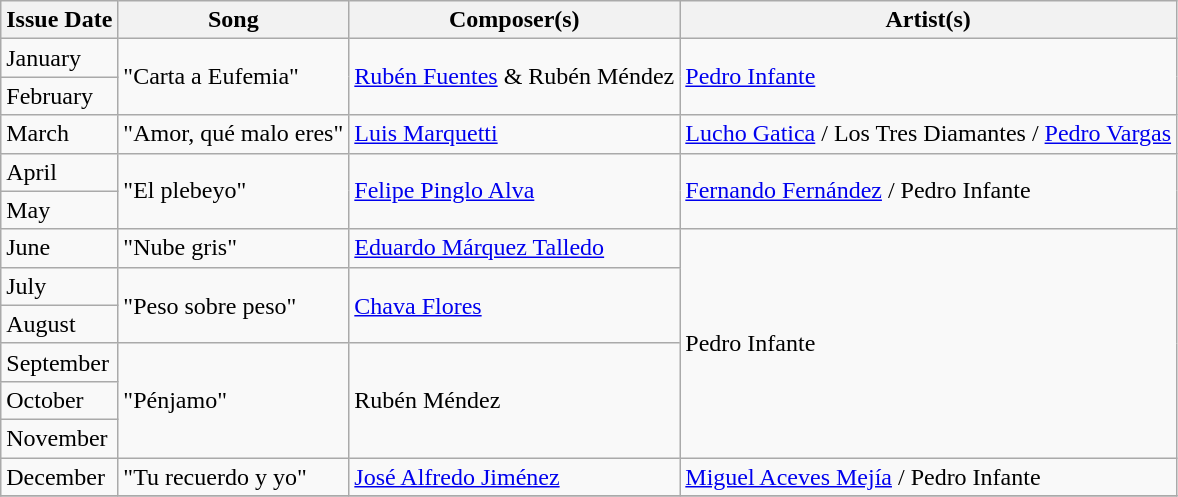<table class="wikitable">
<tr>
<th>Issue Date</th>
<th>Song</th>
<th>Composer(s)</th>
<th>Artist(s)</th>
</tr>
<tr>
<td>January</td>
<td align="left" rowspan="2">"Carta a Eufemia"</td>
<td align="left" rowspan="2"><a href='#'>Rubén Fuentes</a> & Rubén Méndez</td>
<td align="left" rowspan="2"><a href='#'>Pedro Infante</a></td>
</tr>
<tr>
<td>February</td>
</tr>
<tr>
<td>March</td>
<td align="left" rowspan="1">"Amor, qué malo eres"</td>
<td align="left" rowspan="1"><a href='#'>Luis Marquetti</a></td>
<td align="left" rowspan="1"><a href='#'>Lucho Gatica</a> / Los Tres Diamantes / <a href='#'>Pedro Vargas</a></td>
</tr>
<tr>
<td>April</td>
<td align="left" rowspan="2">"El plebeyo"</td>
<td align="left" rowspan="2"><a href='#'>Felipe Pinglo Alva</a></td>
<td align="left" rowspan="2"><a href='#'>Fernando Fernández</a> / Pedro Infante</td>
</tr>
<tr>
<td>May</td>
</tr>
<tr>
<td>June</td>
<td align="left" rowspan="1">"Nube gris"</td>
<td align="left" rowspan="1"><a href='#'>Eduardo Márquez Talledo</a></td>
<td align="left" rowspan="6">Pedro Infante</td>
</tr>
<tr>
<td>July</td>
<td align="left" rowspan="2">"Peso sobre peso"</td>
<td align="left" rowspan="2"><a href='#'>Chava Flores</a></td>
</tr>
<tr>
<td>August</td>
</tr>
<tr>
<td>September</td>
<td align="left" rowspan="3">"Pénjamo"</td>
<td align="left" rowspan="3">Rubén Méndez</td>
</tr>
<tr>
<td>October</td>
</tr>
<tr>
<td>November</td>
</tr>
<tr>
<td>December</td>
<td align="left" rowspan="1">"Tu recuerdo y yo"</td>
<td align="left" rowspan="1"><a href='#'>José Alfredo Jiménez</a></td>
<td align="left" rowspan="1"><a href='#'>Miguel Aceves Mejía</a> / Pedro Infante</td>
</tr>
<tr>
</tr>
</table>
